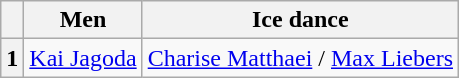<table class="wikitable">
<tr>
<th></th>
<th>Men</th>
<th>Ice dance</th>
</tr>
<tr>
<th>1</th>
<td><a href='#'>Kai Jagoda</a></td>
<td><a href='#'>Charise Matthaei</a> / <a href='#'>Max Liebers</a></td>
</tr>
</table>
